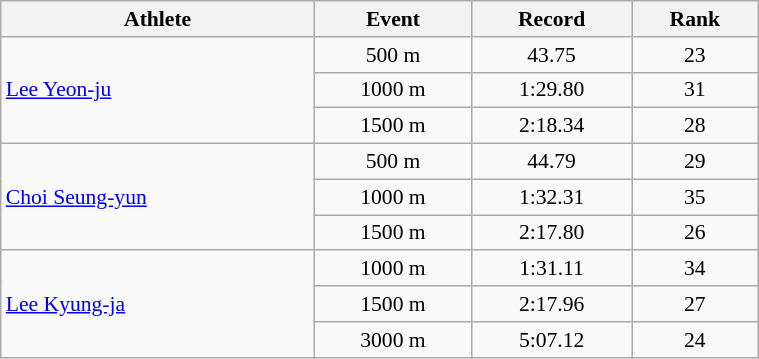<table class=wikitable style="font-size:90%; text-align:center; width:40%">
<tr>
<th>Athlete</th>
<th>Event</th>
<th>Record</th>
<th>Rank</th>
</tr>
<tr>
<td rowspan=3 align=left><a href='#'>Lee Yeon-ju</a></td>
<td>500 m</td>
<td>43.75</td>
<td>23</td>
</tr>
<tr>
<td>1000 m</td>
<td>1:29.80</td>
<td>31</td>
</tr>
<tr>
<td>1500 m</td>
<td>2:18.34</td>
<td>28</td>
</tr>
<tr>
<td rowspan=3 align=left><a href='#'>Choi Seung-yun</a></td>
<td>500 m</td>
<td>44.79</td>
<td>29</td>
</tr>
<tr>
<td>1000 m</td>
<td>1:32.31</td>
<td>35</td>
</tr>
<tr>
<td>1500 m</td>
<td>2:17.80</td>
<td>26</td>
</tr>
<tr>
<td rowspan=3 align=left><a href='#'>Lee Kyung-ja</a></td>
<td>1000 m</td>
<td>1:31.11</td>
<td>34</td>
</tr>
<tr>
<td>1500 m</td>
<td>2:17.96</td>
<td>27</td>
</tr>
<tr>
<td>3000 m</td>
<td>5:07.12</td>
<td>24</td>
</tr>
</table>
